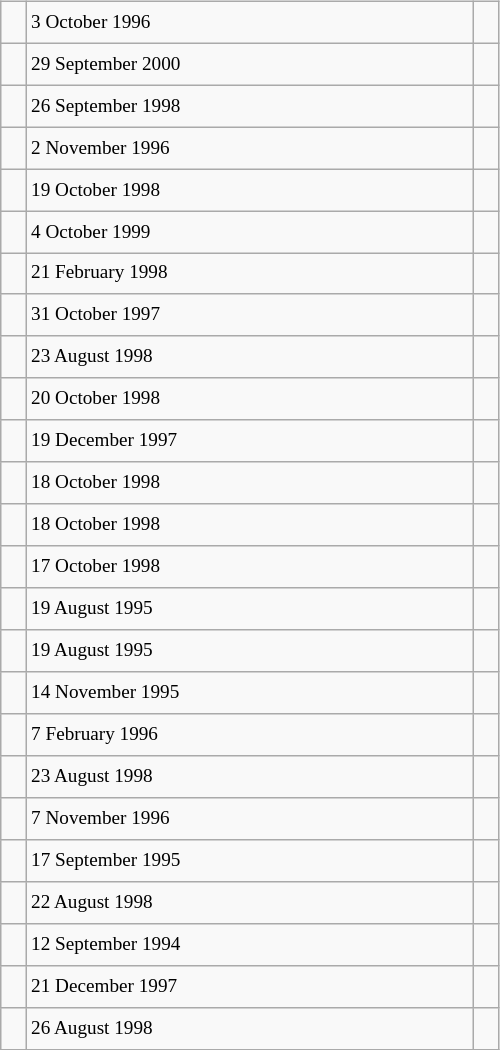<table class="wikitable" style="font-size: 80%; float: left; width: 26em; margin-right: 1em; height: 700px">
<tr>
<td></td>
<td>3 October 1996</td>
<td></td>
</tr>
<tr>
<td></td>
<td>29 September 2000</td>
<td></td>
</tr>
<tr>
<td></td>
<td>26 September 1998</td>
<td></td>
</tr>
<tr>
<td></td>
<td>2 November 1996</td>
<td></td>
</tr>
<tr>
<td></td>
<td>19 October 1998</td>
<td></td>
</tr>
<tr>
<td></td>
<td>4 October 1999</td>
<td></td>
</tr>
<tr>
<td></td>
<td>21 February 1998</td>
<td></td>
</tr>
<tr>
<td></td>
<td>31 October 1997</td>
<td></td>
</tr>
<tr>
<td></td>
<td>23 August 1998</td>
<td></td>
</tr>
<tr>
<td></td>
<td>20 October 1998</td>
<td></td>
</tr>
<tr>
<td></td>
<td>19 December 1997</td>
<td></td>
</tr>
<tr>
<td></td>
<td>18 October 1998</td>
<td></td>
</tr>
<tr>
<td></td>
<td>18 October 1998</td>
<td></td>
</tr>
<tr>
<td></td>
<td>17 October 1998</td>
<td></td>
</tr>
<tr>
<td></td>
<td>19 August 1995</td>
<td></td>
</tr>
<tr>
<td></td>
<td>19 August 1995</td>
<td></td>
</tr>
<tr>
<td></td>
<td>14 November 1995</td>
<td></td>
</tr>
<tr>
<td></td>
<td>7 February 1996</td>
<td></td>
</tr>
<tr>
<td></td>
<td>23 August 1998</td>
<td></td>
</tr>
<tr>
<td></td>
<td>7 November 1996</td>
<td></td>
</tr>
<tr>
<td></td>
<td>17 September 1995</td>
<td></td>
</tr>
<tr>
<td></td>
<td>22 August 1998</td>
<td></td>
</tr>
<tr>
<td></td>
<td>12 September 1994</td>
<td></td>
</tr>
<tr>
<td></td>
<td>21 December 1997</td>
<td></td>
</tr>
<tr>
<td></td>
<td>26 August 1998</td>
<td></td>
</tr>
</table>
